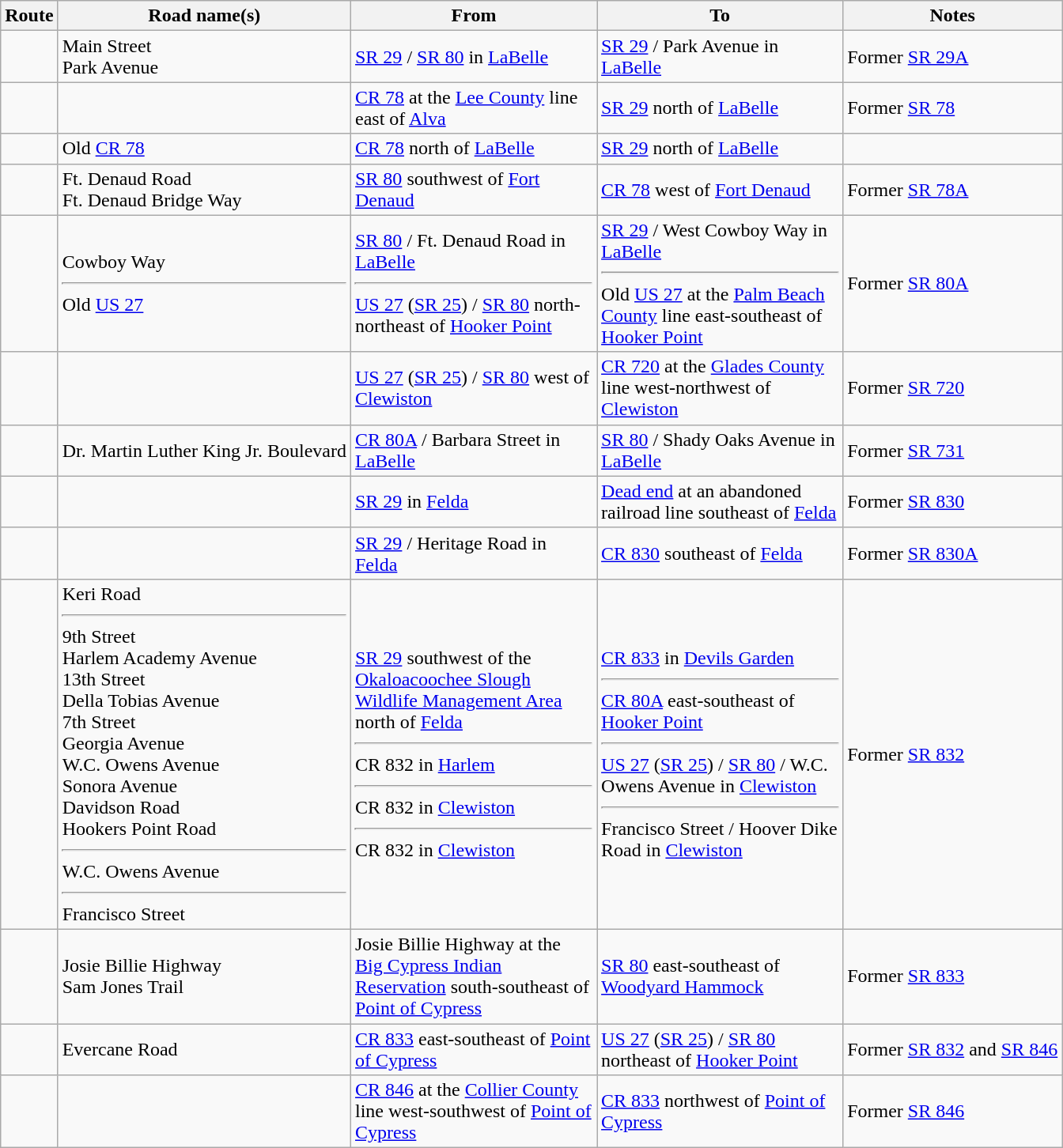<table class="wikitable">
<tr>
<th scope="col">Route</th>
<th scope="col">Road name(s)</th>
<th scope="col" width=200px>From</th>
<th scope="col" width=200px>To</th>
<th scope="col">Notes</th>
</tr>
<tr>
<td></td>
<td>Main Street<br>Park Avenue</td>
<td><a href='#'>SR 29</a> / <a href='#'>SR 80</a> in <a href='#'>LaBelle</a></td>
<td><a href='#'>SR 29</a> / Park Avenue in <a href='#'>LaBelle</a></td>
<td>Former <a href='#'>SR 29A</a></td>
</tr>
<tr>
<td></td>
<td></td>
<td><a href='#'>CR 78</a> at the <a href='#'>Lee County</a> line east of <a href='#'>Alva</a></td>
<td><a href='#'>SR 29</a> north of <a href='#'>LaBelle</a></td>
<td>Former <a href='#'>SR 78</a></td>
</tr>
<tr>
<td></td>
<td>Old <a href='#'>CR 78</a></td>
<td><a href='#'>CR 78</a> north of <a href='#'>LaBelle</a></td>
<td><a href='#'>SR 29</a> north of <a href='#'>LaBelle</a></td>
<td></td>
</tr>
<tr>
<td></td>
<td>Ft. Denaud Road<br>Ft. Denaud Bridge Way</td>
<td><a href='#'>SR 80</a> southwest of <a href='#'>Fort Denaud</a></td>
<td><a href='#'>CR 78</a> west of <a href='#'>Fort Denaud</a></td>
<td>Former <a href='#'>SR 78A</a></td>
</tr>
<tr>
<td></td>
<td>Cowboy Way<hr>Old <a href='#'>US 27</a></td>
<td><a href='#'>SR 80</a> / Ft. Denaud Road in <a href='#'>LaBelle</a><hr><a href='#'>US 27</a> (<a href='#'>SR 25</a>) / <a href='#'>SR 80</a> north-northeast of <a href='#'>Hooker Point</a></td>
<td><a href='#'>SR 29</a> / West Cowboy Way in <a href='#'>LaBelle</a><hr>Old <a href='#'>US 27</a> at the <a href='#'>Palm Beach County</a> line east-southeast of <a href='#'>Hooker Point</a></td>
<td>Former <a href='#'>SR 80A</a></td>
</tr>
<tr>
<td></td>
<td></td>
<td><a href='#'>US 27</a> (<a href='#'>SR 25</a>) / <a href='#'>SR 80</a> west of <a href='#'>Clewiston</a></td>
<td><a href='#'>CR 720</a> at the <a href='#'>Glades County</a> line west-northwest of <a href='#'>Clewiston</a></td>
<td>Former <a href='#'>SR 720</a></td>
</tr>
<tr>
<td></td>
<td>Dr. Martin Luther King Jr. Boulevard</td>
<td><a href='#'>CR 80A</a> / Barbara Street in <a href='#'>LaBelle</a></td>
<td><a href='#'>SR 80</a> / Shady Oaks Avenue in <a href='#'>LaBelle</a></td>
<td>Former <a href='#'>SR 731</a></td>
</tr>
<tr>
<td></td>
<td></td>
<td><a href='#'>SR 29</a> in <a href='#'>Felda</a></td>
<td><a href='#'>Dead end</a> at an abandoned railroad line southeast of <a href='#'>Felda</a></td>
<td>Former <a href='#'>SR 830</a></td>
</tr>
<tr>
<td></td>
<td></td>
<td><a href='#'>SR 29</a> / Heritage Road in <a href='#'>Felda</a></td>
<td><a href='#'>CR 830</a> southeast of <a href='#'>Felda</a></td>
<td>Former <a href='#'>SR 830A</a></td>
</tr>
<tr>
<td></td>
<td>Keri Road<hr>9th Street<br>Harlem Academy Avenue<br>13th Street<br>Della Tobias Avenue<br>7th Street<br>Georgia Avenue<br>W.C. Owens Avenue<br>Sonora Avenue<br>Davidson Road<br>Hookers Point Road<hr>W.C. Owens Avenue<hr>Francisco Street</td>
<td><a href='#'>SR 29</a> southwest of the <a href='#'>Okaloacoochee Slough Wildlife Management Area</a> north of <a href='#'>Felda</a><hr>CR 832 in <a href='#'>Harlem</a><hr>CR 832 in <a href='#'>Clewiston</a><hr>CR 832 in <a href='#'>Clewiston</a></td>
<td><a href='#'>CR 833</a> in <a href='#'>Devils Garden</a><hr><a href='#'>CR 80A</a> east-southeast of <a href='#'>Hooker Point</a><hr><a href='#'>US 27</a> (<a href='#'>SR 25</a>) / <a href='#'>SR 80</a> / W.C. Owens Avenue in <a href='#'>Clewiston</a><hr>Francisco Street / Hoover Dike Road in <a href='#'>Clewiston</a></td>
<td>Former <a href='#'>SR 832</a></td>
</tr>
<tr>
<td></td>
<td>Josie Billie Highway<br>Sam Jones Trail</td>
<td>Josie Billie Highway at the <a href='#'>Big Cypress Indian Reservation</a> south-southeast of <a href='#'>Point of Cypress</a></td>
<td><a href='#'>SR 80</a> east-southeast of <a href='#'>Woodyard Hammock</a></td>
<td>Former <a href='#'>SR 833</a></td>
</tr>
<tr>
<td></td>
<td>Evercane Road</td>
<td><a href='#'>CR 833</a> east-southeast of <a href='#'>Point of Cypress</a></td>
<td><a href='#'>US 27</a> (<a href='#'>SR 25</a>) / <a href='#'>SR 80</a> northeast of <a href='#'>Hooker Point</a></td>
<td>Former <a href='#'>SR 832</a> and <a href='#'>SR 846</a></td>
</tr>
<tr>
<td></td>
<td></td>
<td><a href='#'>CR 846</a> at the <a href='#'>Collier County</a> line west-southwest of <a href='#'>Point of Cypress</a></td>
<td><a href='#'>CR 833</a> northwest of <a href='#'>Point of Cypress</a></td>
<td>Former <a href='#'>SR 846</a></td>
</tr>
</table>
